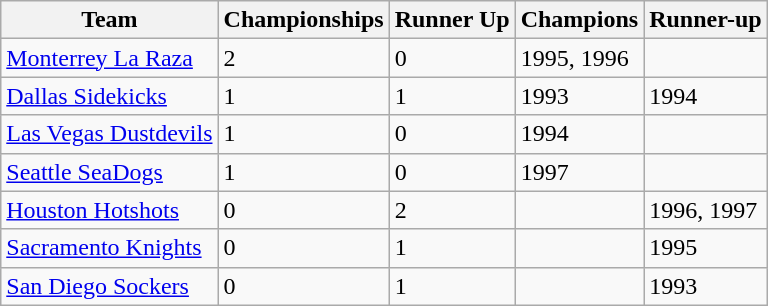<table class="wikitable">
<tr>
<th>Team</th>
<th>Championships</th>
<th>Runner Up</th>
<th>Champions</th>
<th>Runner-up</th>
</tr>
<tr>
<td><a href='#'>Monterrey La Raza</a></td>
<td>2</td>
<td>0</td>
<td>1995, 1996</td>
<td></td>
</tr>
<tr>
<td><a href='#'>Dallas Sidekicks</a></td>
<td>1</td>
<td>1</td>
<td>1993</td>
<td>1994</td>
</tr>
<tr>
<td><a href='#'>Las Vegas Dustdevils</a></td>
<td>1</td>
<td>0</td>
<td>1994</td>
<td></td>
</tr>
<tr>
<td><a href='#'>Seattle SeaDogs</a></td>
<td>1</td>
<td>0</td>
<td>1997</td>
<td></td>
</tr>
<tr>
<td><a href='#'>Houston Hotshots</a></td>
<td>0</td>
<td>2</td>
<td></td>
<td>1996, 1997</td>
</tr>
<tr>
<td><a href='#'>Sacramento Knights</a></td>
<td>0</td>
<td>1</td>
<td></td>
<td>1995</td>
</tr>
<tr>
<td><a href='#'>San Diego Sockers</a></td>
<td>0</td>
<td>1</td>
<td></td>
<td>1993</td>
</tr>
</table>
